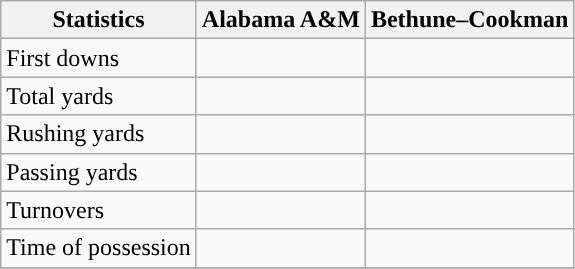<table class="wikitable">
<tr>
<th>Statistics</th>
<th>Alabama A&M</th>
<th>Bethune–Cookman</th>
</tr>
<tr>
<td>First downs</td>
<td> </td>
<td> </td>
</tr>
<tr>
<td>Total yards</td>
<td> </td>
<td> </td>
</tr>
<tr>
<td>Rushing yards</td>
<td> </td>
<td> </td>
</tr>
<tr>
<td>Passing yards</td>
<td> </td>
<td> </td>
</tr>
<tr>
<td>Turnovers</td>
<td> </td>
<td> </td>
</tr>
<tr>
<td>Time of possession</td>
<td> </td>
<td> </td>
</tr>
<tr>
</tr>
</table>
